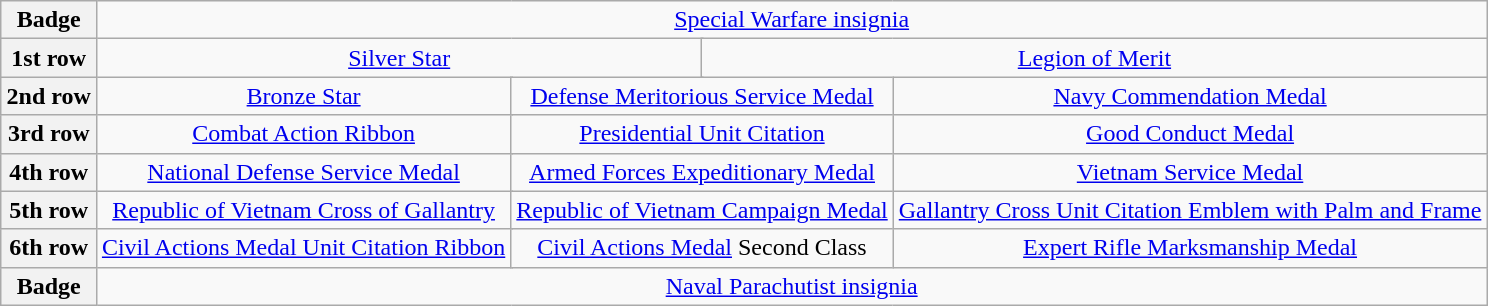<table class="wikitable" style="margin:1em auto; text-align:center;">
<tr>
<th>Badge</th>
<td colspan="12"><a href='#'>Special Warfare insignia</a></td>
</tr>
<tr>
<th>1st row</th>
<td colspan="6"><a href='#'>Silver Star</a></td>
<td colspan="6"><a href='#'>Legion of Merit</a></td>
</tr>
<tr>
<th>2nd row</th>
<td colspan="4"><a href='#'>Bronze Star</a> <br></td>
<td colspan="4"><a href='#'>Defense Meritorious Service Medal</a></td>
<td colspan="4"><a href='#'>Navy Commendation Medal</a> <br></td>
</tr>
<tr>
<th>3rd row</th>
<td colspan="4"><a href='#'>Combat Action Ribbon</a> <br></td>
<td colspan="4"><a href='#'>Presidential Unit Citation</a> <br></td>
<td colspan="4"><a href='#'>Good Conduct Medal</a> <br></td>
</tr>
<tr>
<th>4th row</th>
<td colspan="4"><a href='#'>National Defense Service Medal</a></td>
<td colspan="4"><a href='#'>Armed Forces Expeditionary Medal</a></td>
<td colspan="4"><a href='#'>Vietnam Service Medal</a> <br></td>
</tr>
<tr>
<th>5th row</th>
<td colspan="4"><a href='#'>Republic of Vietnam Cross of Gallantry</a> <br></td>
<td colspan="4"><a href='#'>Republic of Vietnam Campaign Medal</a></td>
<td colspan="4"><a href='#'>Gallantry Cross Unit Citation Emblem with Palm and Frame</a></td>
</tr>
<tr>
<th>6th row</th>
<td colspan="4"><a href='#'>Civil Actions Medal Unit Citation Ribbon</a></td>
<td colspan="4"><a href='#'>Civil Actions Medal</a> Second Class</td>
<td colspan="4"><a href='#'>Expert Rifle Marksmanship Medal</a></td>
</tr>
<tr>
<th>Badge</th>
<td colspan="12"><a href='#'>Naval Parachutist insignia</a></td>
</tr>
</table>
